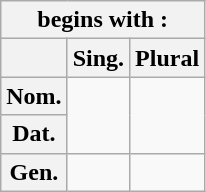<table class="wikitable">
<tr>
<th colspan="3">begins with :</th>
</tr>
<tr>
<th></th>
<th>Sing.</th>
<th>Plural</th>
</tr>
<tr>
<th>Nom.</th>
<td rowspan="2"></td>
<td rowspan="2"></td>
</tr>
<tr>
<th>Dat.</th>
</tr>
<tr>
<th>Gen.</th>
<td></td>
<td></td>
</tr>
</table>
